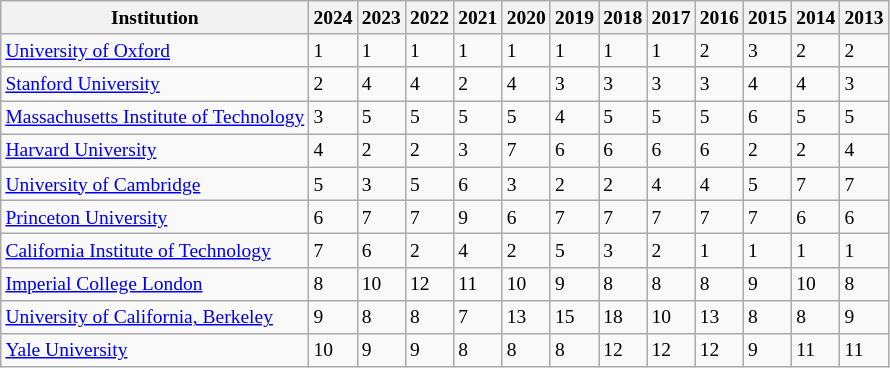<table class="sortable wikitable" style="font-size:small; white-space:nowrap">
<tr>
<th>Institution</th>
<th>2024</th>
<th>2023</th>
<th>2022</th>
<th>2021</th>
<th>2020</th>
<th>2019</th>
<th>2018</th>
<th>2017</th>
<th>2016</th>
<th>2015</th>
<th>2014</th>
<th>2013</th>
</tr>
<tr>
<td> <a href='#'>University of Oxford</a></td>
<td>1</td>
<td>1</td>
<td>1</td>
<td>1</td>
<td>1</td>
<td>1</td>
<td>1</td>
<td>1</td>
<td>2</td>
<td>3</td>
<td>2</td>
<td>2</td>
</tr>
<tr>
<td> <a href='#'>Stanford University</a></td>
<td>2</td>
<td>4</td>
<td>4</td>
<td>2</td>
<td>4</td>
<td>3</td>
<td>3</td>
<td>3</td>
<td>3</td>
<td>4</td>
<td>4</td>
<td>3</td>
</tr>
<tr>
<td> <a href='#'>Massachusetts Institute of Technology</a></td>
<td>3</td>
<td>5</td>
<td>5</td>
<td>5</td>
<td>5</td>
<td>4</td>
<td>5</td>
<td>5</td>
<td>5</td>
<td>6</td>
<td>5</td>
<td>5</td>
</tr>
<tr>
<td> <a href='#'>Harvard University</a></td>
<td>4</td>
<td>2</td>
<td>2</td>
<td>3</td>
<td>7</td>
<td>6</td>
<td>6</td>
<td>6</td>
<td>6</td>
<td>2</td>
<td>2</td>
<td>4</td>
</tr>
<tr>
<td> <a href='#'>University of Cambridge</a></td>
<td>5</td>
<td>3</td>
<td>5</td>
<td>6</td>
<td>3</td>
<td>2</td>
<td>2</td>
<td>4</td>
<td>4</td>
<td>5</td>
<td>7</td>
<td>7</td>
</tr>
<tr>
<td> <a href='#'>Princeton University</a></td>
<td>6</td>
<td>7</td>
<td>7</td>
<td>9</td>
<td>6</td>
<td>7</td>
<td>7</td>
<td>7</td>
<td>7</td>
<td>7</td>
<td>6</td>
<td>6</td>
</tr>
<tr>
<td> <a href='#'>California Institute of Technology</a></td>
<td>7</td>
<td>6</td>
<td>2</td>
<td>4</td>
<td>2</td>
<td>5</td>
<td>3</td>
<td>2</td>
<td>1</td>
<td>1</td>
<td>1</td>
<td>1</td>
</tr>
<tr>
<td> <a href='#'>Imperial College London</a></td>
<td>8</td>
<td>10</td>
<td>12</td>
<td>11</td>
<td>10</td>
<td>9</td>
<td>8</td>
<td>8</td>
<td>8</td>
<td>9</td>
<td>10</td>
<td>8</td>
</tr>
<tr>
<td> <a href='#'>University of California, Berkeley</a></td>
<td>9</td>
<td>8</td>
<td>8</td>
<td>7</td>
<td>13</td>
<td>15</td>
<td>18</td>
<td>10</td>
<td>13</td>
<td>8</td>
<td>8</td>
<td>9</td>
</tr>
<tr>
<td> <a href='#'>Yale University</a></td>
<td>10</td>
<td>9</td>
<td>9</td>
<td>8</td>
<td>8</td>
<td>8</td>
<td>12</td>
<td>12</td>
<td>12</td>
<td>9</td>
<td>11</td>
<td>11</td>
</tr>
</table>
